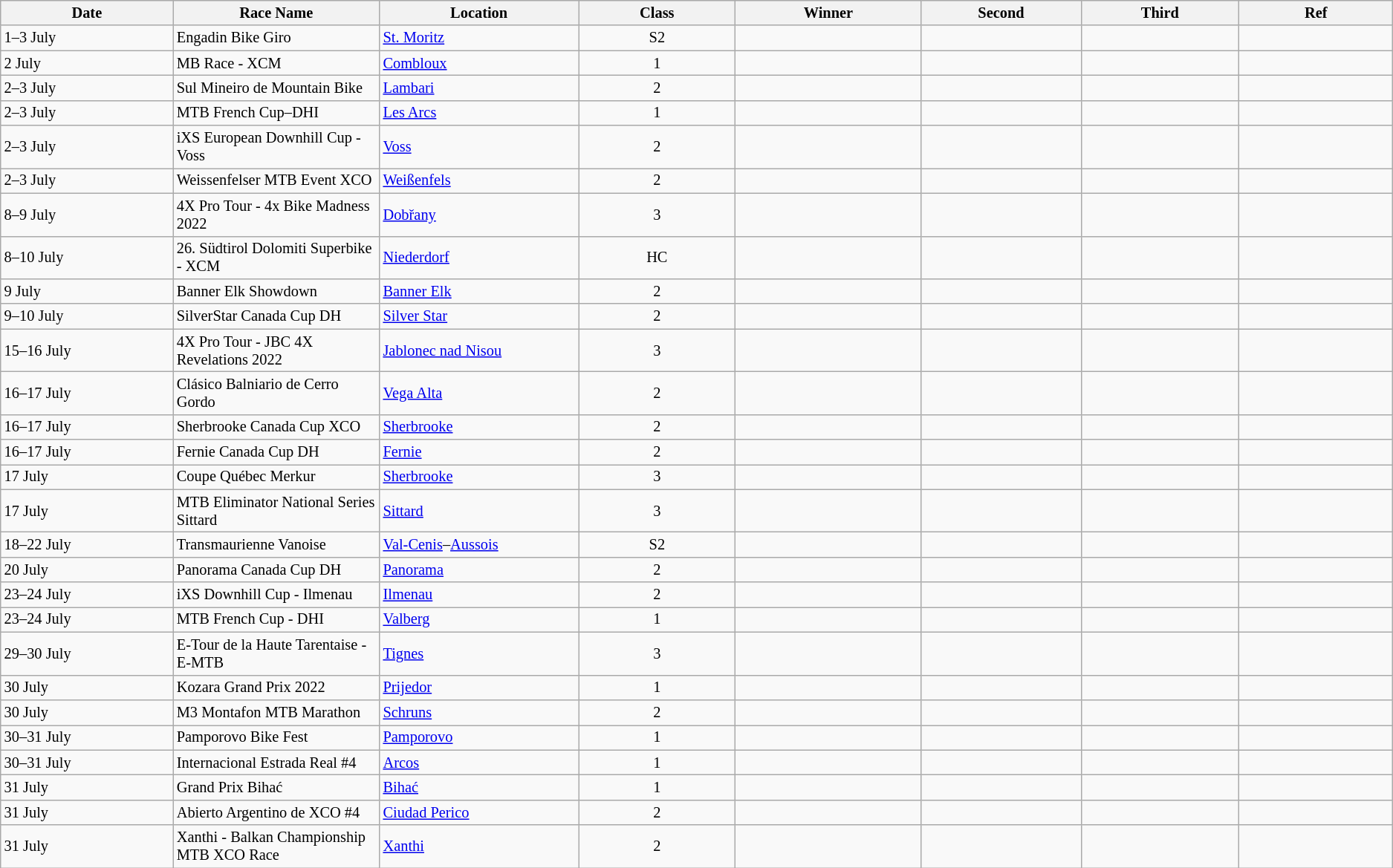<table class="wikitable sortable" style="font-size:85%;">
<tr>
<th style="width:190px;">Date</th>
<th style="width:210px;">Race Name</th>
<th style="width:210px;">Location</th>
<th style="width:170px;">Class</th>
<th width=200px>Winner</th>
<th style="width:170px;">Second</th>
<th style="width:170px;">Third</th>
<th style="width:170px;">Ref</th>
</tr>
<tr>
<td>1–3 July</td>
<td>Engadin Bike Giro</td>
<td> <a href='#'>St. Moritz</a></td>
<td align=center>S2</td>
<td></td>
<td></td>
<td></td>
<td align=center></td>
</tr>
<tr>
<td>2 July</td>
<td>MB Race - XCM</td>
<td> <a href='#'>Combloux</a></td>
<td align=center>1</td>
<td></td>
<td></td>
<td><br></td>
<td align=center></td>
</tr>
<tr>
<td>2–3 July</td>
<td>Sul Mineiro de Mountain Bike</td>
<td> <a href='#'>Lambari</a></td>
<td align=center>2</td>
<td><br></td>
<td><br></td>
<td><br></td>
<td align=center></td>
</tr>
<tr>
<td>2–3 July</td>
<td>MTB French Cup–DHI</td>
<td> <a href='#'>Les Arcs</a></td>
<td align=center>1</td>
<td><br></td>
<td><br></td>
<td><br></td>
<td align=center></td>
</tr>
<tr>
<td>2–3 July</td>
<td>iXS European Downhill Cup - Voss</td>
<td> <a href='#'>Voss</a></td>
<td align=center>2</td>
<td><br></td>
<td><br></td>
<td></td>
<td align=center></td>
</tr>
<tr>
<td>2–3 July</td>
<td>Weissenfelser MTB Event XCO</td>
<td> <a href='#'>Weißenfels</a></td>
<td align=center>2</td>
<td><br></td>
<td><br></td>
<td><br></td>
<td align=center></td>
</tr>
<tr>
<td>8–9 July</td>
<td>4X Pro Tour - 4x Bike Madness 2022</td>
<td> <a href='#'>Dobřany</a></td>
<td align=center>3</td>
<td><br></td>
<td><br></td>
<td><br></td>
<td align=center></td>
</tr>
<tr>
<td>8–10 July</td>
<td>26. Südtirol Dolomiti Superbike - XCM</td>
<td> <a href='#'>Niederdorf</a></td>
<td align=center>HC</td>
<td><br></td>
<td><br></td>
<td><br></td>
<td align=center></td>
</tr>
<tr>
<td>9 July</td>
<td>Banner Elk Showdown</td>
<td> <a href='#'>Banner Elk</a></td>
<td align=center>2</td>
<td><br></td>
<td><br></td>
<td><br></td>
<td align=center></td>
</tr>
<tr>
<td>9–10 July</td>
<td>SilverStar Canada Cup DH</td>
<td> <a href='#'>Silver Star</a></td>
<td align=center>2</td>
<td><br></td>
<td><br></td>
<td><br></td>
<td align=center></td>
</tr>
<tr>
<td>15–16 July</td>
<td>4X Pro Tour - JBC 4X Revelations 2022</td>
<td> <a href='#'>Jablonec nad Nisou</a></td>
<td align=center>3</td>
<td><br></td>
<td><br></td>
<td><br></td>
<td align=center></td>
</tr>
<tr>
<td>16–17 July</td>
<td>Clásico Balniario de Cerro Gordo</td>
<td> <a href='#'>Vega Alta</a></td>
<td align=center>2</td>
<td></td>
<td></td>
<td></td>
<td align=center></td>
</tr>
<tr>
<td>16–17 July</td>
<td>Sherbrooke Canada Cup XCO</td>
<td> <a href='#'>Sherbrooke</a></td>
<td align=center>2</td>
<td><br></td>
<td><br></td>
<td><br></td>
<td align=center></td>
</tr>
<tr>
<td>16–17 July</td>
<td>Fernie Canada Cup DH</td>
<td> <a href='#'>Fernie</a></td>
<td align=center>2</td>
<td><br></td>
<td><br></td>
<td><br></td>
<td align=center></td>
</tr>
<tr>
<td>17 July</td>
<td>Coupe Québec Merkur</td>
<td> <a href='#'>Sherbrooke</a></td>
<td align=center>3</td>
<td><br></td>
<td><br></td>
<td><br></td>
<td align=center></td>
</tr>
<tr>
<td>17 July</td>
<td>MTB Eliminator National Series Sittard</td>
<td> <a href='#'>Sittard</a></td>
<td align=center>3</td>
<td><br></td>
<td><br></td>
<td><br></td>
<td align=center></td>
</tr>
<tr>
<td>18–22 July</td>
<td>Transmaurienne Vanoise</td>
<td> <a href='#'>Val-Cenis</a>–<a href='#'>Aussois</a></td>
<td align=center>S2</td>
<td><br></td>
<td><br></td>
<td><br></td>
<td align=center></td>
</tr>
<tr>
<td>20 July</td>
<td>Panorama Canada Cup DH</td>
<td> <a href='#'>Panorama</a></td>
<td align=center>2</td>
<td><br></td>
<td><br></td>
<td><br></td>
<td align=center></td>
</tr>
<tr>
<td>23–24 July</td>
<td>iXS Downhill Cup - Ilmenau</td>
<td> <a href='#'>Ilmenau</a></td>
<td align=center>2</td>
<td><br></td>
<td><br></td>
<td><br></td>
<td align=center></td>
</tr>
<tr>
<td>23–24 July</td>
<td>MTB French Cup - DHI</td>
<td> <a href='#'>Valberg</a></td>
<td align=center>1</td>
<td><br></td>
<td><br></td>
<td><br></td>
<td align=center></td>
</tr>
<tr>
<td>29–30 July</td>
<td>E-Tour de la Haute Tarentaise - E-MTB</td>
<td> <a href='#'>Tignes</a></td>
<td align=center>3</td>
<td><br></td>
<td><br></td>
<td><br></td>
<td align=center></td>
</tr>
<tr>
<td>30 July</td>
<td>Kozara Grand Prix 2022</td>
<td> <a href='#'>Prijedor</a></td>
<td align=center>1</td>
<td><br></td>
<td><br></td>
<td><br></td>
<td align=center></td>
</tr>
<tr>
<td>30 July</td>
<td>M3 Montafon MTB Marathon</td>
<td> <a href='#'>Schruns</a></td>
<td align=center>2</td>
<td><br></td>
<td><br></td>
<td><br></td>
<td align=center></td>
</tr>
<tr>
<td>30–31 July</td>
<td>Pamporovo Bike Fest</td>
<td> <a href='#'>Pamporovo</a></td>
<td align=center>1</td>
<td></td>
<td><br></td>
<td><br></td>
<td align=center></td>
</tr>
<tr>
<td>30–31 July</td>
<td>Internacional Estrada Real #4</td>
<td> <a href='#'>Arcos</a></td>
<td align=center>1</td>
<td></td>
<td></td>
<td></td>
<td align=center></td>
</tr>
<tr>
<td>31 July</td>
<td>Grand Prix Bihać</td>
<td> <a href='#'>Bihać</a></td>
<td align=center>1</td>
<td><br></td>
<td><br></td>
<td><br></td>
<td align=center></td>
</tr>
<tr>
<td>31 July</td>
<td>Abierto Argentino de XCO #4</td>
<td> <a href='#'>Ciudad Perico</a></td>
<td align=center>2</td>
<td></td>
<td></td>
<td></td>
<td align=center></td>
</tr>
<tr>
<td>31 July</td>
<td>Xanthi - Balkan Championship MTB XCO Race</td>
<td> <a href='#'>Xanthi</a></td>
<td align=center>2</td>
<td></td>
<td></td>
<td></td>
<td align=center></td>
</tr>
</table>
